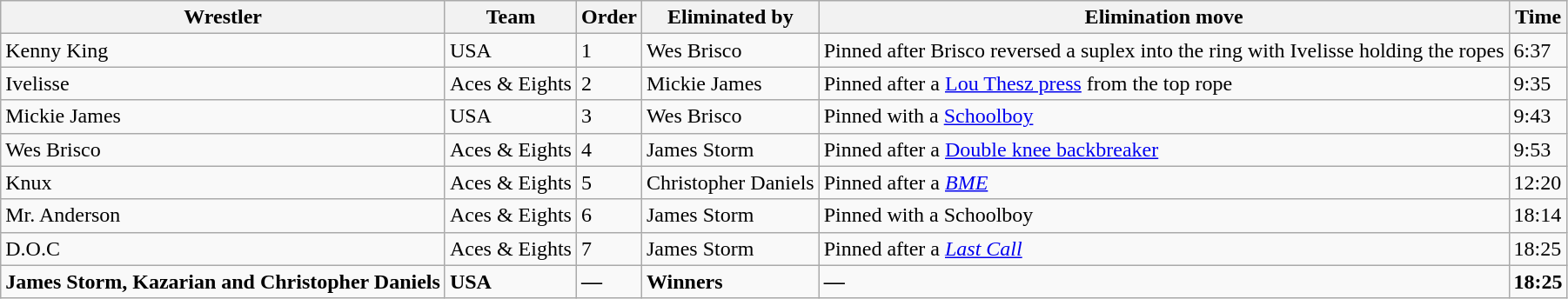<table class="wikitable" border="1">
<tr>
<th>Wrestler</th>
<th>Team</th>
<th>Order</th>
<th>Eliminated by</th>
<th>Elimination move</th>
<th>Time</th>
</tr>
<tr>
<td>Kenny King</td>
<td>USA</td>
<td>1</td>
<td>Wes Brisco</td>
<td>Pinned after Brisco reversed a suplex into the ring with Ivelisse holding the ropes</td>
<td>6:37</td>
</tr>
<tr>
<td>Ivelisse</td>
<td>Aces & Eights</td>
<td>2</td>
<td>Mickie James</td>
<td>Pinned after a <a href='#'>Lou Thesz press</a> from the top rope</td>
<td>9:35</td>
</tr>
<tr>
<td>Mickie James</td>
<td>USA</td>
<td>3</td>
<td>Wes Brisco</td>
<td>Pinned with a <a href='#'>Schoolboy</a></td>
<td>9:43</td>
</tr>
<tr>
<td>Wes Brisco</td>
<td>Aces & Eights</td>
<td>4</td>
<td>James Storm</td>
<td>Pinned after a <a href='#'>Double knee backbreaker</a></td>
<td>9:53</td>
</tr>
<tr>
<td>Knux</td>
<td>Aces & Eights</td>
<td>5</td>
<td>Christopher Daniels</td>
<td>Pinned after a <em><a href='#'>BME</a></em></td>
<td>12:20</td>
</tr>
<tr>
<td>Mr. Anderson</td>
<td>Aces & Eights</td>
<td>6</td>
<td>James Storm</td>
<td>Pinned with a Schoolboy</td>
<td>18:14</td>
</tr>
<tr>
<td>D.O.C</td>
<td>Aces & Eights</td>
<td>7</td>
<td>James Storm</td>
<td>Pinned after a <em><a href='#'>Last Call</a></em></td>
<td>18:25</td>
</tr>
<tr>
<td><strong> James Storm, Kazarian and Christopher Daniels</strong></td>
<td><strong>USA</strong></td>
<td><strong>—</strong></td>
<td><strong>Winners</strong></td>
<td><strong>—</strong></td>
<td><strong>18:25</strong></td>
</tr>
</table>
